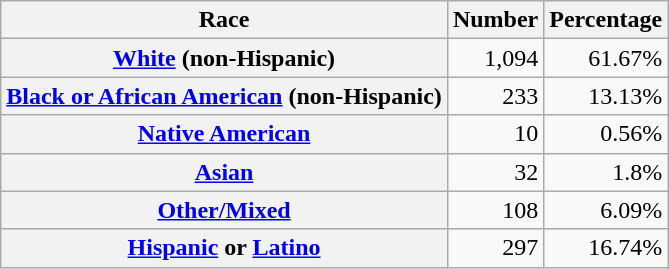<table class="wikitable" style="text-align:right">
<tr>
<th scope="col">Race</th>
<th scope="col">Number</th>
<th scope="col">Percentage</th>
</tr>
<tr>
<th scope="row"><a href='#'>White</a> (non-Hispanic)</th>
<td>1,094</td>
<td>61.67%</td>
</tr>
<tr>
<th scope="row"><a href='#'>Black or African American</a> (non-Hispanic)</th>
<td>233</td>
<td>13.13%</td>
</tr>
<tr>
<th scope="row"><a href='#'>Native American</a></th>
<td>10</td>
<td>0.56%</td>
</tr>
<tr>
<th scope="row"><a href='#'>Asian</a></th>
<td>32</td>
<td>1.8%</td>
</tr>
<tr>
<th scope="row"><a href='#'>Other/Mixed</a></th>
<td>108</td>
<td>6.09%</td>
</tr>
<tr>
<th scope="row"><a href='#'>Hispanic</a> or <a href='#'>Latino</a></th>
<td>297</td>
<td>16.74%</td>
</tr>
</table>
